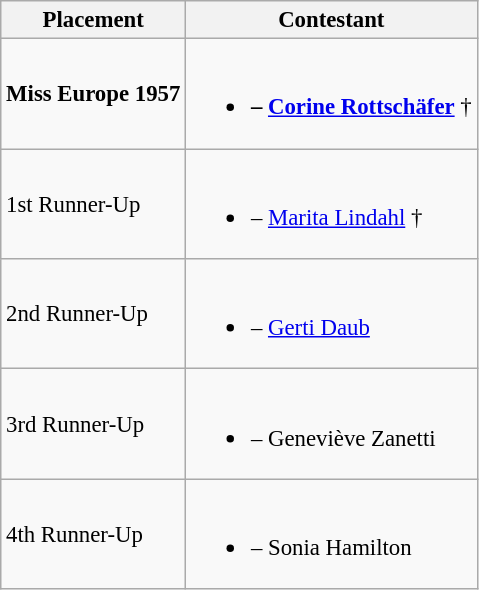<table class="wikitable sortable" style="font-size: 95%;">
<tr>
<th>Placement</th>
<th>Contestant</th>
</tr>
<tr>
<td><strong>Miss Europe 1957</strong></td>
<td><br><ul><li><strong> – <a href='#'>Corine Rottschäfer</a></strong> † </li></ul></td>
</tr>
<tr>
<td>1st Runner-Up</td>
<td><br><ul><li> – <a href='#'>Marita Lindahl</a> †</li></ul></td>
</tr>
<tr>
<td>2nd Runner-Up</td>
<td><br><ul><li> – <a href='#'>Gerti Daub</a></li></ul></td>
</tr>
<tr>
<td>3rd Runner-Up</td>
<td><br><ul><li> – Geneviève Zanetti</li></ul></td>
</tr>
<tr>
<td>4th Runner-Up</td>
<td><br><ul><li> – Sonia Hamilton</li></ul></td>
</tr>
</table>
